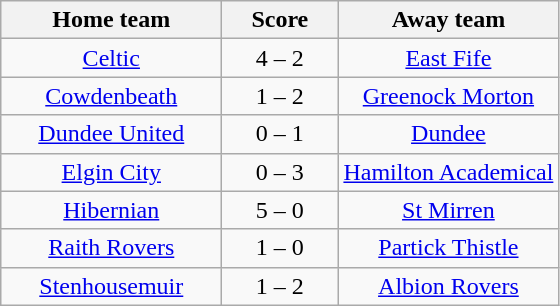<table class="wikitable" style="text-align: center">
<tr>
<th width=140>Home team</th>
<th width=70>Score</th>
<th width=140>Away team</th>
</tr>
<tr>
<td><a href='#'>Celtic</a></td>
<td>4 – 2</td>
<td><a href='#'>East Fife</a></td>
</tr>
<tr>
<td><a href='#'>Cowdenbeath</a></td>
<td>1 – 2</td>
<td><a href='#'>Greenock Morton</a></td>
</tr>
<tr>
<td><a href='#'>Dundee United</a></td>
<td>0 – 1</td>
<td><a href='#'>Dundee</a></td>
</tr>
<tr>
<td><a href='#'>Elgin City</a></td>
<td>0 – 3</td>
<td><a href='#'>Hamilton Academical</a></td>
</tr>
<tr>
<td><a href='#'>Hibernian</a></td>
<td>5 – 0</td>
<td><a href='#'>St Mirren</a></td>
</tr>
<tr>
<td><a href='#'>Raith Rovers</a></td>
<td>1 – 0</td>
<td><a href='#'>Partick Thistle</a></td>
</tr>
<tr>
<td><a href='#'>Stenhousemuir</a></td>
<td>1 – 2</td>
<td><a href='#'>Albion Rovers</a></td>
</tr>
</table>
